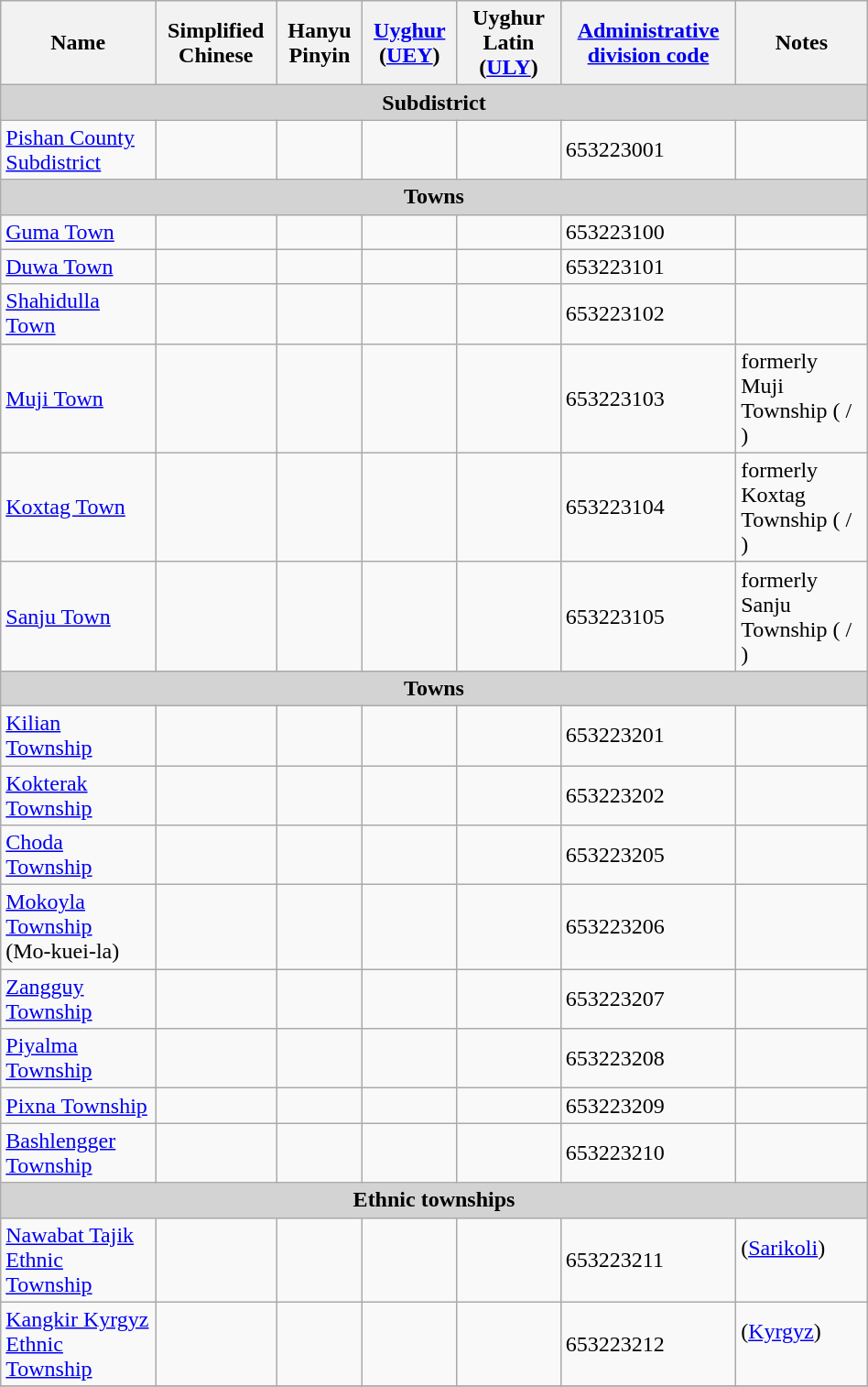<table class="wikitable" align="center" style="width:50%; border="1">
<tr>
<th>Name</th>
<th>Simplified Chinese</th>
<th>Hanyu Pinyin</th>
<th><a href='#'>Uyghur</a> (<a href='#'>UEY</a>)</th>
<th>Uyghur Latin (<a href='#'>ULY</a>)</th>
<th><a href='#'>Administrative division code</a></th>
<th>Notes</th>
</tr>
<tr>
<td colspan="8"  style="text-align:center; background:#d3d3d3;"><strong>Subdistrict</strong></td>
</tr>
<tr --------->
<td><a href='#'>Pishan County Subdistrict</a></td>
<td></td>
<td></td>
<td></td>
<td></td>
<td>653223001</td>
<td></td>
</tr>
<tr>
<td colspan="8"  style="text-align:center; background:#d3d3d3;"><strong>Towns</strong></td>
</tr>
<tr --------->
<td><a href='#'>Guma Town</a></td>
<td></td>
<td></td>
<td></td>
<td></td>
<td>653223100</td>
<td></td>
</tr>
<tr>
<td><a href='#'>Duwa Town</a></td>
<td></td>
<td></td>
<td></td>
<td></td>
<td>653223101</td>
<td></td>
</tr>
<tr>
<td><a href='#'>Shahidulla Town</a></td>
<td></td>
<td></td>
<td></td>
<td></td>
<td>653223102</td>
<td></td>
</tr>
<tr>
<td><a href='#'>Muji Town</a></td>
<td></td>
<td></td>
<td></td>
<td></td>
<td>653223103</td>
<td>formerly Muji Township ( / )</td>
</tr>
<tr>
<td><a href='#'>Koxtag Town</a></td>
<td></td>
<td></td>
<td></td>
<td></td>
<td>653223104</td>
<td>formerly Koxtag Township ( / )</td>
</tr>
<tr>
<td><a href='#'>Sanju Town</a></td>
<td></td>
<td></td>
<td></td>
<td></td>
<td>653223105</td>
<td>formerly Sanju Township ( / )</td>
</tr>
<tr>
<td colspan="8"  style="text-align:center; background:#d3d3d3;"><strong>Towns</strong></td>
</tr>
<tr --------->
<td><a href='#'>Kilian Township</a></td>
<td></td>
<td></td>
<td></td>
<td></td>
<td>653223201</td>
<td></td>
</tr>
<tr>
<td><a href='#'>Kokterak Township</a></td>
<td></td>
<td></td>
<td></td>
<td></td>
<td>653223202</td>
<td></td>
</tr>
<tr>
<td><a href='#'>Choda Township</a></td>
<td></td>
<td></td>
<td></td>
<td></td>
<td>653223205</td>
<td></td>
</tr>
<tr>
<td><a href='#'>Mokoyla Township</a><br>(Mo-kuei-la)</td>
<td></td>
<td></td>
<td></td>
<td></td>
<td>653223206</td>
<td></td>
</tr>
<tr>
<td><a href='#'>Zangguy Township</a></td>
<td></td>
<td></td>
<td></td>
<td></td>
<td>653223207</td>
<td></td>
</tr>
<tr>
<td><a href='#'>Piyalma Township</a></td>
<td></td>
<td></td>
<td></td>
<td></td>
<td>653223208</td>
<td></td>
</tr>
<tr>
<td><a href='#'>Pixna Township</a></td>
<td></td>
<td></td>
<td></td>
<td></td>
<td>653223209</td>
<td></td>
</tr>
<tr>
<td><a href='#'>Bashlengger Township</a></td>
<td></td>
<td></td>
<td></td>
<td></td>
<td>653223210</td>
<td></td>
</tr>
<tr>
<td colspan="8"  style="text-align:center; background:#d3d3d3;"><strong>Ethnic townships</strong></td>
</tr>
<tr --------->
<td><a href='#'>Nawabat Tajik Ethnic Township</a></td>
<td></td>
<td></td>
<td></td>
<td></td>
<td>653223211</td>
<td>(<a href='#'>Sarikoli</a>)<br><br></td>
</tr>
<tr>
<td><a href='#'>Kangkir Kyrgyz Ethnic Township</a></td>
<td></td>
<td></td>
<td></td>
<td></td>
<td>653223212</td>
<td>(<a href='#'>Kyrgyz</a>)<br><br></td>
</tr>
<tr>
</tr>
</table>
